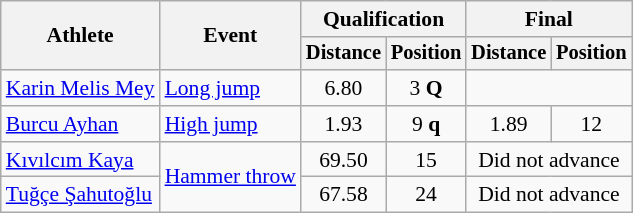<table class=wikitable style="font-size:90%">
<tr>
<th rowspan="2">Athlete</th>
<th rowspan="2">Event</th>
<th colspan="2">Qualification</th>
<th colspan="2">Final</th>
</tr>
<tr style="font-size:95%">
<th>Distance</th>
<th>Position</th>
<th>Distance</th>
<th>Position</th>
</tr>
<tr align=center>
<td align=left><a href='#'>Karin Melis Mey</a></td>
<td align=left><a href='#'>Long jump</a></td>
<td>6.80</td>
<td>3 <strong>Q</strong></td>
<td colspan=2></td>
</tr>
<tr align=center>
<td align=left><a href='#'>Burcu Ayhan</a></td>
<td align=left><a href='#'>High jump</a></td>
<td>1.93</td>
<td>9 <strong>q</strong></td>
<td>1.89</td>
<td>12</td>
</tr>
<tr align=center>
<td align=left><a href='#'>Kıvılcım Kaya</a></td>
<td align=left rowspan=2><a href='#'>Hammer throw</a></td>
<td>69.50</td>
<td>15</td>
<td colspan=2>Did not advance</td>
</tr>
<tr align=center>
<td align=left><a href='#'>Tuğçe Şahutoğlu</a></td>
<td>67.58</td>
<td>24</td>
<td colspan=2>Did not advance</td>
</tr>
</table>
